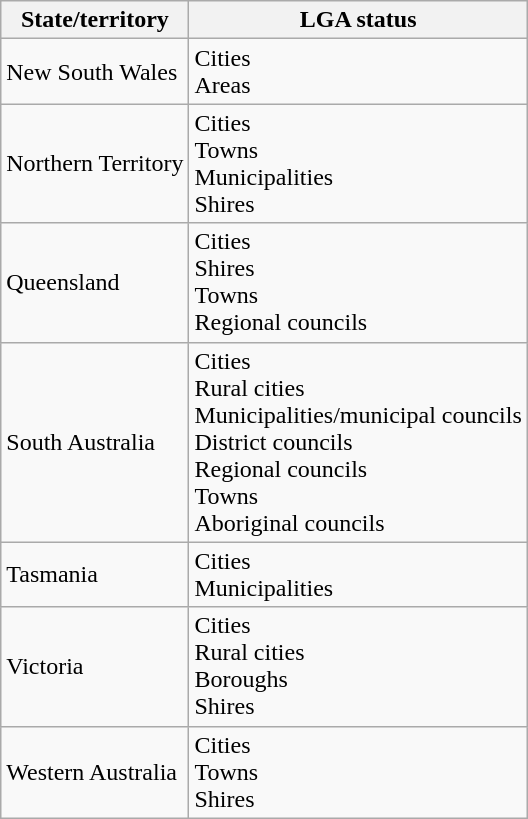<table class="wikitable">
<tr>
<th>State/territory</th>
<th>LGA status</th>
</tr>
<tr>
<td>New South Wales</td>
<td>Cities<br>Areas</td>
</tr>
<tr>
<td>Northern Territory</td>
<td>Cities<br>Towns<br>Municipalities<br>Shires</td>
</tr>
<tr>
<td>Queensland</td>
<td>Cities<br>Shires<br>Towns<br>Regional councils</td>
</tr>
<tr>
<td>South Australia</td>
<td>Cities<br>Rural cities<br>Municipalities/municipal councils<br>District councils<br>Regional councils<br>Towns<br>Aboriginal councils</td>
</tr>
<tr>
<td>Tasmania</td>
<td>Cities<br>Municipalities</td>
</tr>
<tr>
<td>Victoria</td>
<td>Cities<br>Rural cities<br>Boroughs<br>Shires</td>
</tr>
<tr>
<td>Western Australia</td>
<td>Cities<br>Towns<br>Shires</td>
</tr>
</table>
